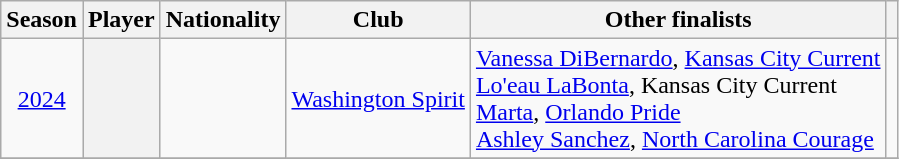<table class="wikitable sortable plainrowheaders">
<tr>
<th scope=col>Season</th>
<th scope=col>Player</th>
<th scope=col>Nationality</th>
<th scope=col>Club</th>
<th scope=col class=unsortable>Other finalists</th>
<th scope=col class=unsortable></th>
</tr>
<tr>
<td style="text-align:center"><a href='#'>2024</a></td>
<th scope="row"></th>
<td></td>
<td><a href='#'>Washington Spirit</a></td>
<td> <a href='#'>Vanessa DiBernardo</a>, <a href='#'>Kansas City Current</a><br> <a href='#'>Lo'eau LaBonta</a>, Kansas City Current<br> <a href='#'>Marta</a>, <a href='#'>Orlando Pride</a><br> <a href='#'>Ashley Sanchez</a>, <a href='#'>North Carolina Courage</a></td>
<td style="text-align:center"></td>
</tr>
<tr>
</tr>
</table>
